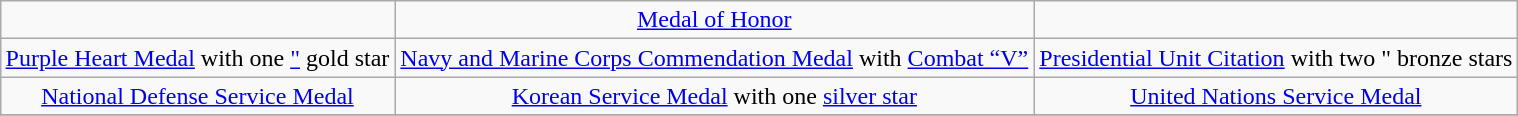<table class="wikitable" style="margin:1em auto; text-align:center;">
<tr>
<td></td>
<td><a href='#'>Medal of Honor</a></td>
<td></td>
</tr>
<tr>
<td><a href='#'>Purple Heart Medal</a> with one <a href='#'>"</a> gold star</td>
<td><a href='#'>Navy and Marine Corps Commendation Medal</a> with <a href='#'>Combat “V”</a></td>
<td><a href='#'>Presidential Unit Citation</a> with two " bronze stars</td>
</tr>
<tr>
<td><a href='#'>National Defense Service Medal</a></td>
<td><a href='#'>Korean Service Medal</a> with one <a href='#'> silver star</a></td>
<td><a href='#'>United Nations Service Medal</a></td>
</tr>
<tr>
</tr>
</table>
